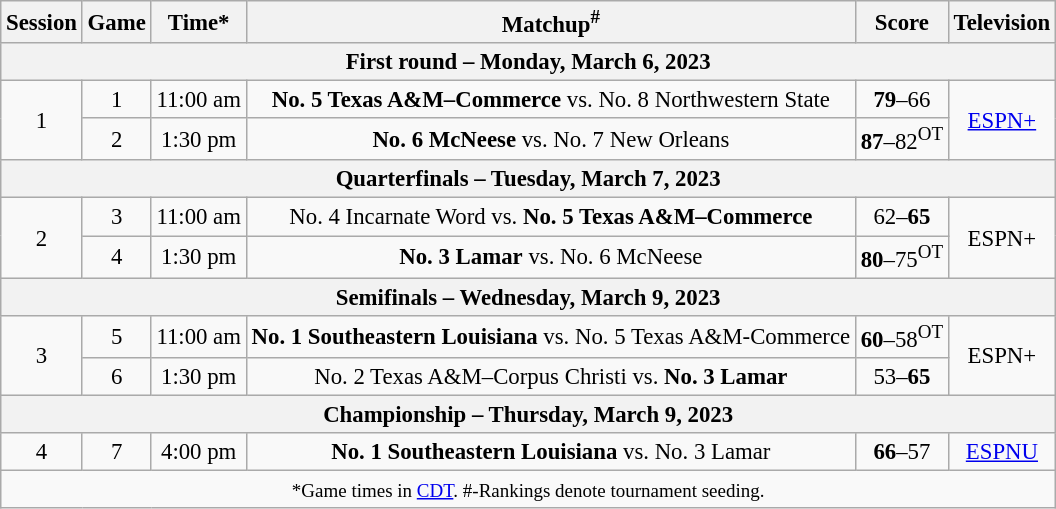<table class="wikitable" style="font-size: 95%;text-align:center">
<tr>
<th>Session</th>
<th>Game</th>
<th>Time*</th>
<th>Matchup<sup>#</sup></th>
<th>Score</th>
<th>Television</th>
</tr>
<tr>
<th colspan="6">First round – Monday, March 6, 2023</th>
</tr>
<tr>
<td rowspan="2">1</td>
<td>1</td>
<td>11:00 am</td>
<td><strong>No. 5 Texas A&M–Commerce</strong> vs. No. 8 Northwestern State</td>
<td><strong>79</strong>–66</td>
<td rowspan="2"><a href='#'>ESPN+</a></td>
</tr>
<tr>
<td>2</td>
<td>1:30 pm</td>
<td><strong>No. 6 McNeese</strong> vs. No. 7 New Orleans</td>
<td><strong>87</strong>–82<sup>OT</sup></td>
</tr>
<tr>
<th colspan="6">Quarterfinals – Tuesday, March 7, 2023</th>
</tr>
<tr>
<td rowspan="2">2</td>
<td>3</td>
<td>11:00 am</td>
<td>No. 4 Incarnate Word vs. <strong>No. 5 Texas A&M–Commerce</strong></td>
<td>62–<strong>65</strong></td>
<td rowspan="2">ESPN+</td>
</tr>
<tr>
<td>4</td>
<td>1:30 pm</td>
<td><strong>No. 3 Lamar</strong> vs. No. 6 McNeese</td>
<td><strong>80</strong>–75<sup>OT</sup></td>
</tr>
<tr>
<th colspan="6">Semifinals – Wednesday, March 9, 2023</th>
</tr>
<tr>
<td rowspan="2">3</td>
<td>5</td>
<td>11:00 am</td>
<td><strong>No. 1 Southeastern Louisiana</strong> vs. No. 5 Texas A&M-Commerce</td>
<td><strong>60</strong>–58<sup>OT</sup></td>
<td rowspan="2">ESPN+</td>
</tr>
<tr>
<td>6</td>
<td>1:30 pm</td>
<td>No. 2 Texas A&M–Corpus Christi vs. <strong>No. 3 Lamar</strong></td>
<td>53–<strong>65</strong></td>
</tr>
<tr>
<th colspan="6">Championship – Thursday, March 9, 2023</th>
</tr>
<tr>
<td rowspan="1">4</td>
<td>7</td>
<td>4:00 pm</td>
<td><strong>No. 1 Southeastern Louisiana</strong> vs. No. 3 Lamar</td>
<td><strong>66</strong>–57</td>
<td rowspan="1"><a href='#'>ESPNU</a></td>
</tr>
<tr>
<td colspan="6"><small>*Game times in <a href='#'>CDT</a>. #-Rankings denote tournament seeding.</small></td>
</tr>
</table>
